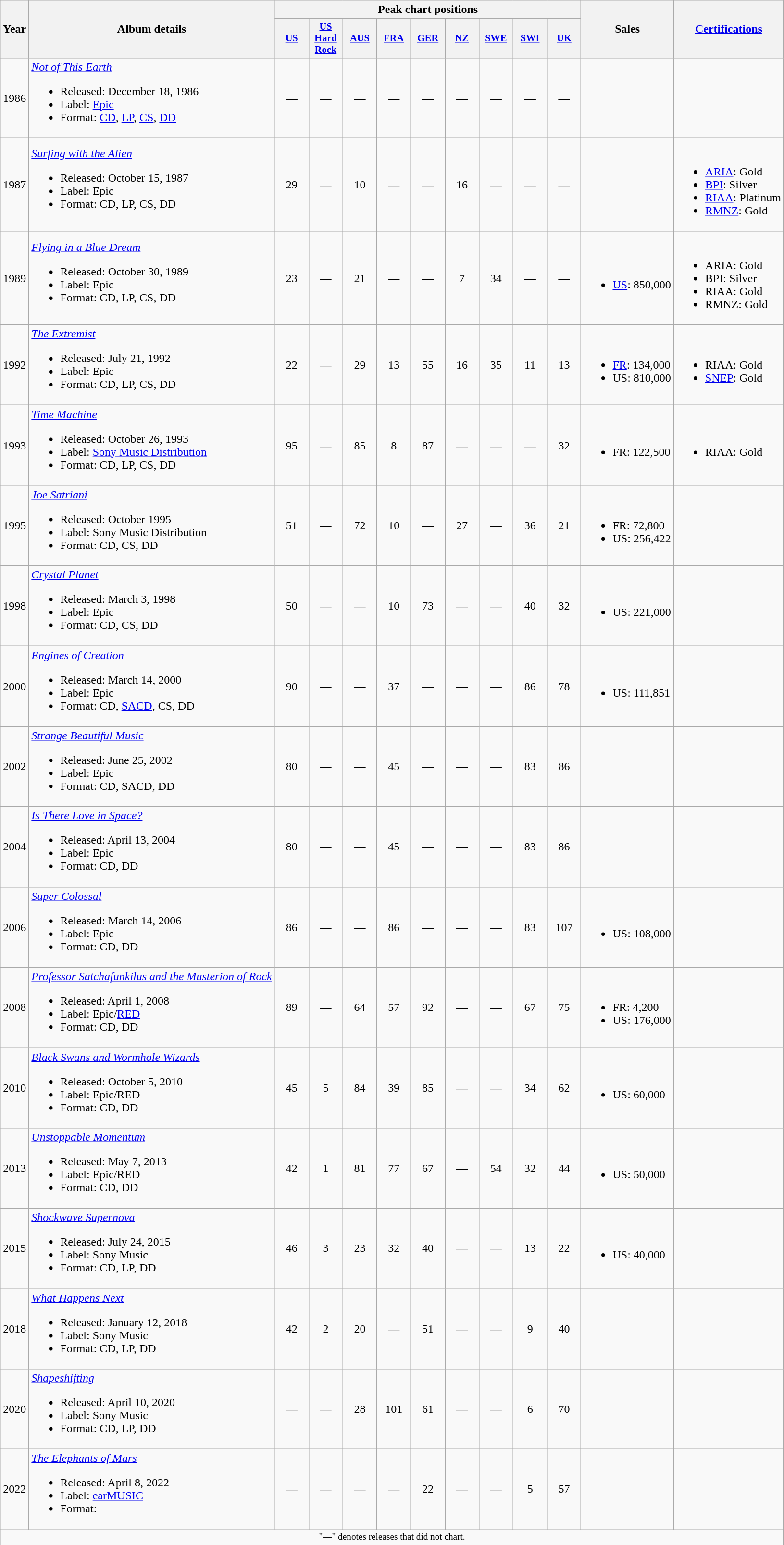<table class="wikitable">
<tr>
<th rowspan="2">Year</th>
<th rowspan="2">Album details</th>
<th colspan="9">Peak chart positions</th>
<th rowspan="2">Sales</th>
<th rowspan="2"><a href='#'>Certifications</a></th>
</tr>
<tr>
<th style="width:3em;font-size:85%"><a href='#'>US</a><br></th>
<th style="width:3em;font-size:85%"><a href='#'>US<br>Hard Rock</a><br></th>
<th style="width:3em;font-size:85%"><a href='#'>AUS</a><br></th>
<th style="width:3em;font-size:85%"><a href='#'>FRA</a><br></th>
<th style="width:3em;font-size:85%"><a href='#'>GER</a><br></th>
<th style="width:3em;font-size:85%"><a href='#'>NZ</a><br></th>
<th style="width:3em;font-size:85%"><a href='#'>SWE</a><br></th>
<th style="width:3em;font-size:85%"><a href='#'>SWI</a><br></th>
<th style="width:3em;font-size:85%"><a href='#'>UK</a><br></th>
</tr>
<tr>
<td>1986</td>
<td><em><a href='#'>Not of This Earth</a></em><br><ul><li>Released: December 18, 1986</li><li>Label: <a href='#'>Epic</a></li><li>Format: <a href='#'>CD</a>, <a href='#'>LP</a>, <a href='#'>CS</a>, <a href='#'>DD</a></li></ul></td>
<td style="text-align:center;">—</td>
<td style="text-align:center;">—</td>
<td style="text-align:center;">—</td>
<td style="text-align:center;">—</td>
<td style="text-align:center;">—</td>
<td style="text-align:center;">—</td>
<td style="text-align:center;">—</td>
<td style="text-align:center;">—</td>
<td style="text-align:center;">—</td>
<td></td>
<td></td>
</tr>
<tr>
<td>1987</td>
<td><em><a href='#'>Surfing with the Alien</a></em><br><ul><li>Released: October 15, 1987</li><li>Label: Epic</li><li>Format: CD, LP, CS, DD</li></ul></td>
<td style="text-align:center;">29</td>
<td style="text-align:center;">—</td>
<td style="text-align:center;">10</td>
<td style="text-align:center;">—</td>
<td style="text-align:center;">—</td>
<td style="text-align:center;">16</td>
<td style="text-align:center;">—</td>
<td style="text-align:center;">—</td>
<td style="text-align:center;">—</td>
<td></td>
<td><br><ul><li><a href='#'>ARIA</a>: Gold</li><li><a href='#'>BPI</a>: Silver</li><li><a href='#'>RIAA</a>: Platinum</li><li><a href='#'>RMNZ</a>: Gold</li></ul></td>
</tr>
<tr>
<td>1989</td>
<td><em><a href='#'>Flying in a Blue Dream</a></em><br><ul><li>Released: October 30, 1989</li><li>Label: Epic</li><li>Format: CD, LP, CS, DD</li></ul></td>
<td style="text-align:center;">23</td>
<td style="text-align:center;">—</td>
<td style="text-align:center;">21</td>
<td style="text-align:center;">—</td>
<td style="text-align:center;">—</td>
<td style="text-align:center;">7</td>
<td style="text-align:center;">34</td>
<td style="text-align:center;">—</td>
<td style="text-align:center;">—</td>
<td><br><ul><li><a href='#'>US</a>: 850,000</li></ul></td>
<td><br><ul><li>ARIA: Gold</li><li>BPI: Silver</li><li>RIAA: Gold</li><li>RMNZ: Gold</li></ul></td>
</tr>
<tr>
<td>1992</td>
<td><em><a href='#'>The Extremist</a></em><br><ul><li>Released: July 21, 1992</li><li>Label: Epic</li><li>Format: CD, LP, CS, DD</li></ul></td>
<td style="text-align:center;">22</td>
<td style="text-align:center;">—</td>
<td style="text-align:center;">29</td>
<td style="text-align:center;">13</td>
<td style="text-align:center;">55</td>
<td style="text-align:center;">16</td>
<td style="text-align:center;">35</td>
<td style="text-align:center;">11</td>
<td style="text-align:center;">13</td>
<td><br><ul><li><a href='#'>FR</a>: 134,000</li><li>US: 810,000</li></ul></td>
<td><br><ul><li>RIAA: Gold</li><li><a href='#'>SNEP</a>: Gold</li></ul></td>
</tr>
<tr>
<td>1993</td>
<td><em><a href='#'>Time Machine</a></em><br><ul><li>Released: October 26, 1993</li><li>Label: <a href='#'>Sony Music Distribution</a></li><li>Format: CD, LP, CS, DD</li></ul></td>
<td style="text-align:center;">95</td>
<td style="text-align:center;">—</td>
<td style="text-align:center;">85</td>
<td style="text-align:center;">8</td>
<td style="text-align:center;">87</td>
<td style="text-align:center;">—</td>
<td style="text-align:center;">—</td>
<td style="text-align:center;">—</td>
<td style="text-align:center;">32</td>
<td><br><ul><li>FR: 122,500</li></ul></td>
<td><br><ul><li>RIAA: Gold</li></ul></td>
</tr>
<tr>
<td>1995</td>
<td><em><a href='#'>Joe Satriani</a></em><br><ul><li>Released: October 1995</li><li>Label: Sony Music Distribution</li><li>Format: CD, CS, DD</li></ul></td>
<td style="text-align:center;">51</td>
<td style="text-align:center;">—</td>
<td style="text-align:center;">72</td>
<td style="text-align:center;">10</td>
<td style="text-align:center;">—</td>
<td style="text-align:center;">27</td>
<td style="text-align:center;">—</td>
<td style="text-align:center;">36</td>
<td style="text-align:center;">21</td>
<td><br><ul><li>FR: 72,800</li><li>US: 256,422</li></ul></td>
<td></td>
</tr>
<tr>
<td>1998</td>
<td><em><a href='#'>Crystal Planet</a></em><br><ul><li>Released: March 3, 1998</li><li>Label: Epic</li><li>Format: CD, CS, DD</li></ul></td>
<td style="text-align:center;">50</td>
<td style="text-align:center;">—</td>
<td style="text-align:center;">—</td>
<td style="text-align:center;">10</td>
<td style="text-align:center;">73</td>
<td style="text-align:center;">—</td>
<td style="text-align:center;">—</td>
<td style="text-align:center;">40</td>
<td style="text-align:center;">32</td>
<td><br><ul><li>US: 221,000</li></ul></td>
<td></td>
</tr>
<tr>
<td>2000</td>
<td><em><a href='#'>Engines of Creation</a></em><br><ul><li>Released: March 14, 2000</li><li>Label: Epic</li><li>Format: CD, <a href='#'>SACD</a>, CS, DD</li></ul></td>
<td style="text-align:center;">90</td>
<td style="text-align:center;">—</td>
<td style="text-align:center;">—</td>
<td style="text-align:center;">37</td>
<td style="text-align:center;">—</td>
<td style="text-align:center;">—</td>
<td style="text-align:center;">—</td>
<td style="text-align:center;">86</td>
<td style="text-align:center;">78</td>
<td><br><ul><li>US: 111,851</li></ul></td>
<td></td>
</tr>
<tr>
<td>2002</td>
<td><em><a href='#'>Strange Beautiful Music</a></em><br><ul><li>Released: June 25, 2002</li><li>Label: Epic</li><li>Format: CD, SACD, DD</li></ul></td>
<td style="text-align:center;">80</td>
<td style="text-align:center;">—</td>
<td style="text-align:center;">—</td>
<td style="text-align:center;">45</td>
<td style="text-align:center;">—</td>
<td style="text-align:center;">—</td>
<td style="text-align:center;">—</td>
<td style="text-align:center;">83</td>
<td style="text-align:center;">86</td>
<td></td>
<td></td>
</tr>
<tr>
<td>2004</td>
<td><em><a href='#'>Is There Love in Space?</a></em><br><ul><li>Released: April 13, 2004</li><li>Label: Epic</li><li>Format: CD, DD</li></ul></td>
<td style="text-align:center;">80</td>
<td style="text-align:center;">—</td>
<td style="text-align:center;">—</td>
<td style="text-align:center;">45</td>
<td style="text-align:center;">—</td>
<td style="text-align:center;">—</td>
<td style="text-align:center;">—</td>
<td style="text-align:center;">83</td>
<td style="text-align:center;">86</td>
<td></td>
<td></td>
</tr>
<tr>
<td>2006</td>
<td><em><a href='#'>Super Colossal</a></em><br><ul><li>Released: March 14, 2006</li><li>Label: Epic</li><li>Format: CD, DD</li></ul></td>
<td style="text-align:center;">86</td>
<td style="text-align:center;">—</td>
<td style="text-align:center;">—</td>
<td style="text-align:center;">86</td>
<td style="text-align:center;">—</td>
<td style="text-align:center;">—</td>
<td style="text-align:center;">—</td>
<td style="text-align:center;">83</td>
<td style="text-align:center;">107</td>
<td><br><ul><li>US: 108,000</li></ul></td>
<td></td>
</tr>
<tr>
<td>2008</td>
<td><em><a href='#'>Professor Satchafunkilus and the Musterion of Rock</a></em><br><ul><li>Released: April 1, 2008</li><li>Label: Epic/<a href='#'>RED</a></li><li>Format: CD, DD</li></ul></td>
<td style="text-align:center;">89</td>
<td style="text-align:center;">—</td>
<td style="text-align:center;">64</td>
<td style="text-align:center;">57</td>
<td style="text-align:center;">92</td>
<td style="text-align:center;">—</td>
<td style="text-align:center;">—</td>
<td style="text-align:center;">67</td>
<td style="text-align:center;">75</td>
<td><br><ul><li>FR: 4,200</li><li>US: 176,000</li></ul></td>
<td></td>
</tr>
<tr>
<td>2010</td>
<td><em><a href='#'>Black Swans and Wormhole Wizards</a></em><br><ul><li>Released: October 5, 2010</li><li>Label: Epic/RED</li><li>Format: CD, DD</li></ul></td>
<td style="text-align:center;">45</td>
<td style="text-align:center;">5</td>
<td style="text-align:center;">84</td>
<td style="text-align:center;">39</td>
<td style="text-align:center;">85</td>
<td style="text-align:center;">—</td>
<td style="text-align:center;">—</td>
<td style="text-align:center;">34</td>
<td style="text-align:center;">62</td>
<td><br><ul><li>US: 60,000</li></ul></td>
<td></td>
</tr>
<tr>
<td>2013</td>
<td><em><a href='#'>Unstoppable Momentum</a></em><br><ul><li>Released: May 7, 2013</li><li>Label: Epic/RED</li><li>Format: CD, DD</li></ul></td>
<td style="text-align:center;">42</td>
<td style="text-align:center;">1</td>
<td style="text-align:center;">81</td>
<td style="text-align:center;">77</td>
<td style="text-align:center;">67</td>
<td style="text-align:center;">—</td>
<td style="text-align:center;">54</td>
<td style="text-align:center;">32</td>
<td style="text-align:center;">44</td>
<td><br><ul><li>US: 50,000</li></ul></td>
<td></td>
</tr>
<tr>
<td>2015</td>
<td><em><a href='#'>Shockwave Supernova</a></em><br><ul><li>Released: July 24, 2015</li><li>Label: Sony Music</li><li>Format: CD, LP, DD</li></ul></td>
<td style="text-align:center;">46</td>
<td style="text-align:center;">3</td>
<td style="text-align:center;">23</td>
<td style="text-align:center;">32</td>
<td style="text-align:center;">40</td>
<td style="text-align:center;">—</td>
<td style="text-align:center;">—</td>
<td style="text-align:center;">13</td>
<td style="text-align:center;">22</td>
<td><br><ul><li>US: 40,000</li></ul></td>
<td></td>
</tr>
<tr>
<td>2018</td>
<td><em><a href='#'>What Happens Next</a></em><br><ul><li>Released: January 12, 2018</li><li>Label: Sony Music</li><li>Format: CD, LP, DD</li></ul></td>
<td style="text-align:center;">42</td>
<td style="text-align:center;">2</td>
<td style="text-align:center;">20</td>
<td style="text-align:center;">—</td>
<td style="text-align:center;">51</td>
<td style="text-align:center;">—</td>
<td style="text-align:center;">—</td>
<td style="text-align:center;">9</td>
<td style="text-align:center;">40</td>
<td></td>
<td></td>
</tr>
<tr>
<td>2020</td>
<td><em><a href='#'>Shapeshifting</a></em><br><ul><li>Released: April 10, 2020</li><li>Label: Sony Music</li><li>Format: CD, LP, DD</li></ul></td>
<td style="text-align:center;">—</td>
<td style="text-align:center;">—</td>
<td style="text-align:center;">28<br></td>
<td style="text-align:center;">101<br></td>
<td style="text-align:center;">61</td>
<td style="text-align:center;">—</td>
<td style="text-align:center;">—</td>
<td style="text-align:center;">6</td>
<td style="text-align:center;">70</td>
<td></td>
<td></td>
</tr>
<tr>
<td>2022</td>
<td><em><a href='#'>The Elephants of Mars</a></em><br><ul><li>Released: April 8, 2022</li><li>Label: <a href='#'>earMUSIC</a></li><li>Format:</li></ul></td>
<td style="text-align:center;">—</td>
<td style="text-align:center;">—</td>
<td style="text-align:center;">—</td>
<td style="text-align:center;">—</td>
<td style="text-align:center;">22</td>
<td style="text-align:center;">—</td>
<td style="text-align:center;">—</td>
<td style="text-align:center;">5</td>
<td style="text-align:center;">57</td>
<td></td>
<td></td>
</tr>
<tr>
<td colspan="15" style="text-align:center; font-size:80%;">"—" denotes releases that did not chart.</td>
</tr>
</table>
